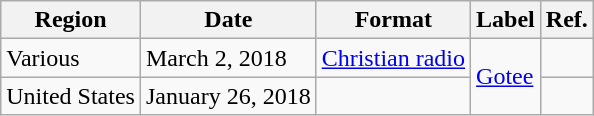<table class="wikitable plainrowheaders">
<tr>
<th scope="col">Region</th>
<th scope="col">Date</th>
<th scope="col">Format</th>
<th scope="col">Label</th>
<th scope="col">Ref.</th>
</tr>
<tr>
<td>Various</td>
<td rowspan="1">March 2, 2018</td>
<td><a href='#'>Christian radio</a></td>
<td rowspan="2"><a href='#'>Gotee</a></td>
<td></td>
</tr>
<tr>
<td>United States</td>
<td rowspan="1">January 26, 2018</td>
<td></td>
<td></td>
</tr>
</table>
